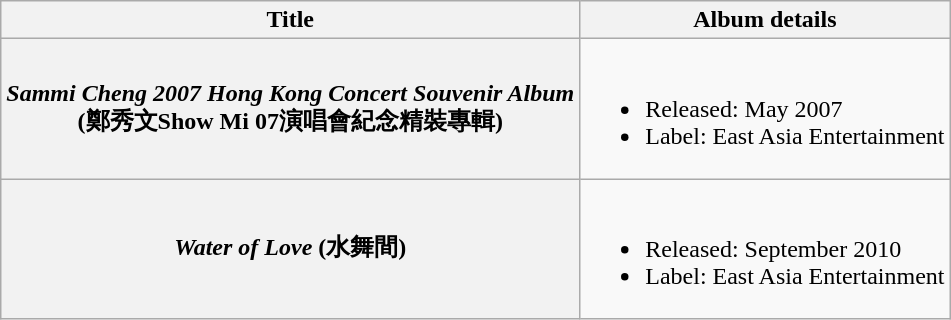<table class="wikitable plainrowheaders sortable">
<tr>
<th>Title</th>
<th>Album details</th>
</tr>
<tr>
<th scope="row"><em>Sammi Cheng 2007 Hong Kong Concert Souvenir Album</em><br>(鄭秀文Show Mi 07演唱會紀念精裝專輯)</th>
<td><br><ul><li>Released: May 2007</li><li>Label: East Asia Entertainment</li></ul></td>
</tr>
<tr>
<th scope="row"><em>Water of Love</em> (水舞間)</th>
<td><br><ul><li>Released: September 2010</li><li>Label: East Asia Entertainment</li></ul></td>
</tr>
</table>
